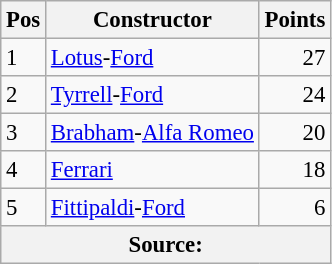<table class="wikitable" style="font-size: 95%;">
<tr>
<th>Pos</th>
<th>Constructor</th>
<th>Points</th>
</tr>
<tr>
<td>1</td>
<td> <a href='#'>Lotus</a>-<a href='#'>Ford</a></td>
<td align="right">27</td>
</tr>
<tr>
<td>2</td>
<td> <a href='#'>Tyrrell</a>-<a href='#'>Ford</a></td>
<td align="right">24</td>
</tr>
<tr>
<td>3</td>
<td> <a href='#'>Brabham</a>-<a href='#'>Alfa Romeo</a></td>
<td align="right">20</td>
</tr>
<tr>
<td>4</td>
<td> <a href='#'>Ferrari</a></td>
<td align="right">18</td>
</tr>
<tr>
<td>5</td>
<td> <a href='#'>Fittipaldi</a>-<a href='#'>Ford</a></td>
<td align="right">6</td>
</tr>
<tr>
<th colspan=4>Source:</th>
</tr>
</table>
